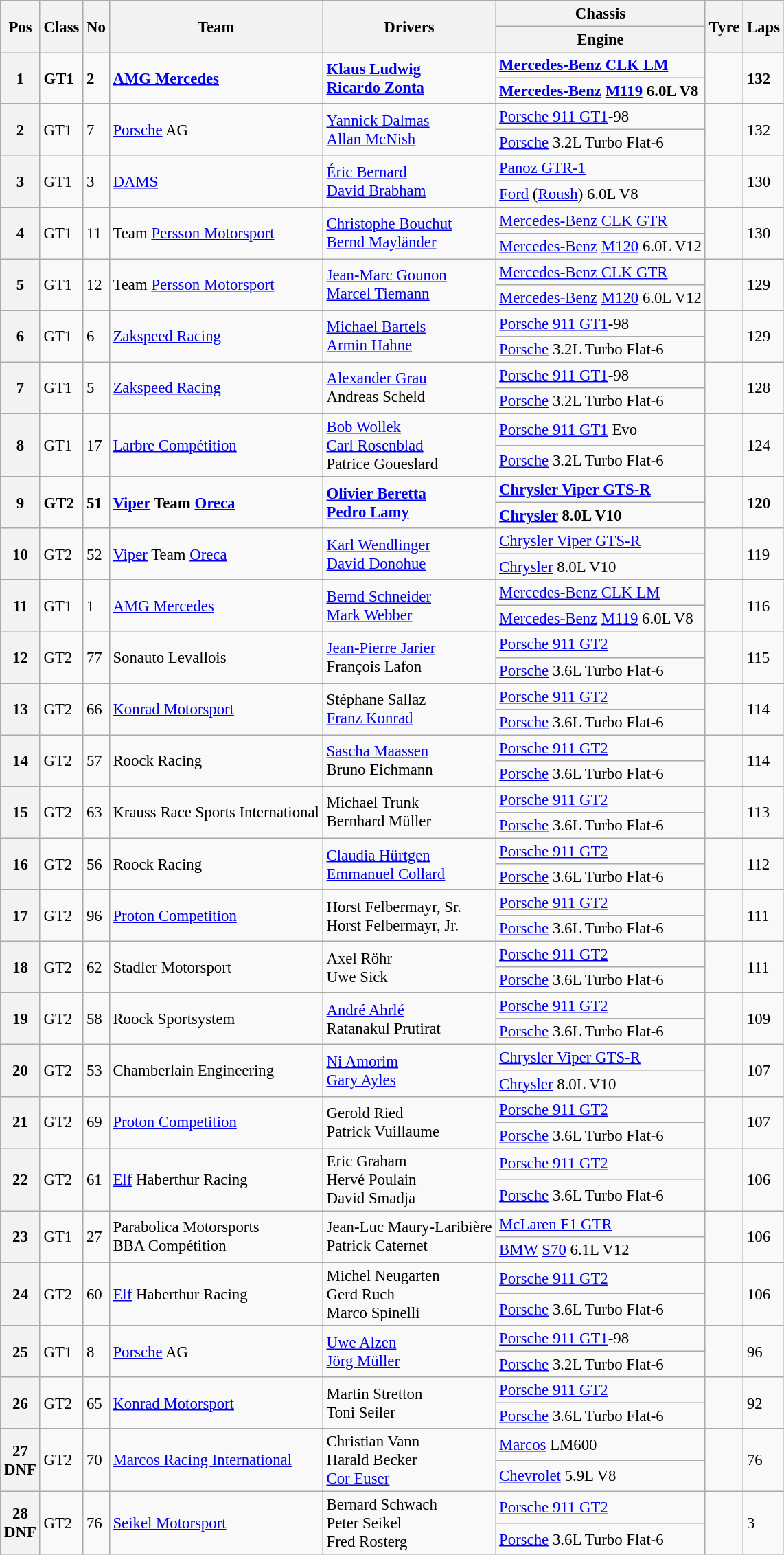<table class="wikitable" style="font-size: 95%;">
<tr>
<th rowspan=2>Pos</th>
<th rowspan=2>Class</th>
<th rowspan=2>No</th>
<th rowspan=2>Team</th>
<th rowspan=2>Drivers</th>
<th>Chassis</th>
<th rowspan=2>Tyre</th>
<th rowspan=2>Laps</th>
</tr>
<tr>
<th>Engine</th>
</tr>
<tr style="font-weight:bold">
<th rowspan=2>1</th>
<td rowspan=2>GT1</td>
<td rowspan=2>2</td>
<td rowspan=2> <a href='#'>AMG Mercedes</a></td>
<td rowspan=2> <a href='#'>Klaus Ludwig</a><br> <a href='#'>Ricardo Zonta</a></td>
<td><a href='#'>Mercedes-Benz CLK LM</a></td>
<td rowspan=2></td>
<td rowspan=2>132</td>
</tr>
<tr style="font-weight:bold">
<td><a href='#'>Mercedes-Benz</a> <a href='#'>M119</a> 6.0L V8</td>
</tr>
<tr>
<th rowspan=2>2</th>
<td rowspan=2>GT1</td>
<td rowspan=2>7</td>
<td rowspan=2> <a href='#'>Porsche</a> AG</td>
<td rowspan=2> <a href='#'>Yannick Dalmas</a><br> <a href='#'>Allan McNish</a></td>
<td><a href='#'>Porsche 911 GT1</a>-98</td>
<td rowspan=2></td>
<td rowspan=2>132</td>
</tr>
<tr>
<td><a href='#'>Porsche</a> 3.2L Turbo Flat-6</td>
</tr>
<tr>
<th rowspan=2>3</th>
<td rowspan=2>GT1</td>
<td rowspan=2>3</td>
<td rowspan=2> <a href='#'>DAMS</a></td>
<td rowspan=2> <a href='#'>Éric Bernard</a><br> <a href='#'>David Brabham</a></td>
<td><a href='#'>Panoz GTR-1</a></td>
<td rowspan=2></td>
<td rowspan=2>130</td>
</tr>
<tr>
<td><a href='#'>Ford</a> (<a href='#'>Roush</a>) 6.0L V8</td>
</tr>
<tr>
<th rowspan=2>4</th>
<td rowspan=2>GT1</td>
<td rowspan=2>11</td>
<td rowspan=2> Team <a href='#'>Persson Motorsport</a></td>
<td rowspan=2> <a href='#'>Christophe Bouchut</a><br> <a href='#'>Bernd Mayländer</a></td>
<td><a href='#'>Mercedes-Benz CLK GTR</a></td>
<td rowspan=2></td>
<td rowspan=2>130</td>
</tr>
<tr>
<td><a href='#'>Mercedes-Benz</a> <a href='#'>M120</a> 6.0L V12</td>
</tr>
<tr>
<th rowspan=2>5</th>
<td rowspan=2>GT1</td>
<td rowspan=2>12</td>
<td rowspan=2> Team <a href='#'>Persson Motorsport</a></td>
<td rowspan=2> <a href='#'>Jean-Marc Gounon</a><br> <a href='#'>Marcel Tiemann</a></td>
<td><a href='#'>Mercedes-Benz CLK GTR</a></td>
<td rowspan=2></td>
<td rowspan=2>129</td>
</tr>
<tr>
<td><a href='#'>Mercedes-Benz</a> <a href='#'>M120</a> 6.0L V12</td>
</tr>
<tr>
<th rowspan=2>6</th>
<td rowspan=2>GT1</td>
<td rowspan=2>6</td>
<td rowspan=2> <a href='#'>Zakspeed Racing</a></td>
<td rowspan=2> <a href='#'>Michael Bartels</a><br> <a href='#'>Armin Hahne</a></td>
<td><a href='#'>Porsche 911 GT1</a>-98</td>
<td rowspan=2></td>
<td rowspan=2>129</td>
</tr>
<tr>
<td><a href='#'>Porsche</a> 3.2L Turbo Flat-6</td>
</tr>
<tr>
<th rowspan=2>7</th>
<td rowspan=2>GT1</td>
<td rowspan=2>5</td>
<td rowspan=2> <a href='#'>Zakspeed Racing</a></td>
<td rowspan=2> <a href='#'>Alexander Grau</a><br> Andreas Scheld</td>
<td><a href='#'>Porsche 911 GT1</a>-98</td>
<td rowspan=2></td>
<td rowspan=2>128</td>
</tr>
<tr>
<td><a href='#'>Porsche</a> 3.2L Turbo Flat-6</td>
</tr>
<tr>
<th rowspan=2>8</th>
<td rowspan=2>GT1</td>
<td rowspan=2>17</td>
<td rowspan=2> <a href='#'>Larbre Compétition</a></td>
<td rowspan=2> <a href='#'>Bob Wollek</a><br> <a href='#'>Carl Rosenblad</a><br> Patrice Goueslard</td>
<td><a href='#'>Porsche 911 GT1</a> Evo</td>
<td rowspan=2></td>
<td rowspan=2>124</td>
</tr>
<tr>
<td><a href='#'>Porsche</a> 3.2L Turbo Flat-6</td>
</tr>
<tr style="font-weight:bold">
<th rowspan=2>9</th>
<td rowspan=2>GT2</td>
<td rowspan=2>51</td>
<td rowspan=2> <a href='#'>Viper</a> Team <a href='#'>Oreca</a></td>
<td rowspan=2> <a href='#'>Olivier Beretta</a><br> <a href='#'>Pedro Lamy</a></td>
<td><a href='#'>Chrysler Viper GTS-R</a></td>
<td rowspan=2></td>
<td rowspan=2>120</td>
</tr>
<tr style="font-weight:bold">
<td><a href='#'>Chrysler</a> 8.0L V10</td>
</tr>
<tr>
<th rowspan=2>10</th>
<td rowspan=2>GT2</td>
<td rowspan=2>52</td>
<td rowspan=2> <a href='#'>Viper</a> Team <a href='#'>Oreca</a></td>
<td rowspan=2> <a href='#'>Karl Wendlinger</a><br> <a href='#'>David Donohue</a></td>
<td><a href='#'>Chrysler Viper GTS-R</a></td>
<td rowspan=2></td>
<td rowspan=2>119</td>
</tr>
<tr>
<td><a href='#'>Chrysler</a> 8.0L V10</td>
</tr>
<tr>
<th rowspan=2>11</th>
<td rowspan=2>GT1</td>
<td rowspan=2>1</td>
<td rowspan=2> <a href='#'>AMG Mercedes</a></td>
<td rowspan=2> <a href='#'>Bernd Schneider</a><br> <a href='#'>Mark Webber</a></td>
<td><a href='#'>Mercedes-Benz CLK LM</a></td>
<td rowspan=2></td>
<td rowspan=2>116</td>
</tr>
<tr>
<td><a href='#'>Mercedes-Benz</a> <a href='#'>M119</a> 6.0L V8</td>
</tr>
<tr>
<th rowspan=2>12</th>
<td rowspan=2>GT2</td>
<td rowspan=2>77</td>
<td rowspan=2> Sonauto Levallois</td>
<td rowspan=2> <a href='#'>Jean-Pierre Jarier</a><br> François Lafon</td>
<td><a href='#'>Porsche 911 GT2</a></td>
<td rowspan=2></td>
<td rowspan=2>115</td>
</tr>
<tr>
<td><a href='#'>Porsche</a> 3.6L Turbo Flat-6</td>
</tr>
<tr>
<th rowspan=2>13</th>
<td rowspan=2>GT2</td>
<td rowspan=2>66</td>
<td rowspan=2> <a href='#'>Konrad Motorsport</a></td>
<td rowspan=2> Stéphane Sallaz<br> <a href='#'>Franz Konrad</a></td>
<td><a href='#'>Porsche 911 GT2</a></td>
<td rowspan=2></td>
<td rowspan=2>114</td>
</tr>
<tr>
<td><a href='#'>Porsche</a> 3.6L Turbo Flat-6</td>
</tr>
<tr>
<th rowspan=2>14</th>
<td rowspan=2>GT2</td>
<td rowspan=2>57</td>
<td rowspan=2> Roock Racing</td>
<td rowspan=2> <a href='#'>Sascha Maassen</a><br> Bruno Eichmann</td>
<td><a href='#'>Porsche 911 GT2</a></td>
<td rowspan=2></td>
<td rowspan=2>114</td>
</tr>
<tr>
<td><a href='#'>Porsche</a> 3.6L Turbo Flat-6</td>
</tr>
<tr>
<th rowspan=2>15</th>
<td rowspan=2>GT2</td>
<td rowspan=2>63</td>
<td rowspan=2> Krauss Race Sports International</td>
<td rowspan=2> Michael Trunk<br> Bernhard Müller</td>
<td><a href='#'>Porsche 911 GT2</a></td>
<td rowspan=2></td>
<td rowspan=2>113</td>
</tr>
<tr>
<td><a href='#'>Porsche</a> 3.6L Turbo Flat-6</td>
</tr>
<tr>
<th rowspan=2>16</th>
<td rowspan=2>GT2</td>
<td rowspan=2>56</td>
<td rowspan=2> Roock Racing</td>
<td rowspan=2> <a href='#'>Claudia Hürtgen</a><br> <a href='#'>Emmanuel Collard</a></td>
<td><a href='#'>Porsche 911 GT2</a></td>
<td rowspan=2></td>
<td rowspan=2>112</td>
</tr>
<tr>
<td><a href='#'>Porsche</a> 3.6L Turbo Flat-6</td>
</tr>
<tr>
<th rowspan=2>17</th>
<td rowspan=2>GT2</td>
<td rowspan=2>96</td>
<td rowspan=2> <a href='#'>Proton Competition</a></td>
<td rowspan=2> Horst Felbermayr, Sr.<br> Horst Felbermayr, Jr.</td>
<td><a href='#'>Porsche 911 GT2</a></td>
<td rowspan=2></td>
<td rowspan=2>111</td>
</tr>
<tr>
<td><a href='#'>Porsche</a> 3.6L Turbo Flat-6</td>
</tr>
<tr>
<th rowspan=2>18</th>
<td rowspan=2>GT2</td>
<td rowspan=2>62</td>
<td rowspan=2> Stadler Motorsport</td>
<td rowspan=2> Axel Röhr<br> Uwe Sick</td>
<td><a href='#'>Porsche 911 GT2</a></td>
<td rowspan=2></td>
<td rowspan=2>111</td>
</tr>
<tr>
<td><a href='#'>Porsche</a> 3.6L Turbo Flat-6</td>
</tr>
<tr>
<th rowspan=2>19</th>
<td rowspan=2>GT2</td>
<td rowspan=2>58</td>
<td rowspan=2> Roock Sportsystem</td>
<td rowspan=2> <a href='#'>André Ahrlé</a><br> Ratanakul Prutirat</td>
<td><a href='#'>Porsche 911 GT2</a></td>
<td rowspan=2></td>
<td rowspan=2>109</td>
</tr>
<tr>
<td><a href='#'>Porsche</a> 3.6L Turbo Flat-6</td>
</tr>
<tr>
<th rowspan=2>20</th>
<td rowspan=2>GT2</td>
<td rowspan=2>53</td>
<td rowspan=2> Chamberlain Engineering</td>
<td rowspan=2> <a href='#'>Ni Amorim</a><br> <a href='#'>Gary Ayles</a></td>
<td><a href='#'>Chrysler Viper GTS-R</a></td>
<td rowspan=2></td>
<td rowspan=2>107</td>
</tr>
<tr>
<td><a href='#'>Chrysler</a> 8.0L V10</td>
</tr>
<tr>
<th rowspan=2>21</th>
<td rowspan=2>GT2</td>
<td rowspan=2>69</td>
<td rowspan=2> <a href='#'>Proton Competition</a></td>
<td rowspan=2> Gerold Ried<br> Patrick Vuillaume</td>
<td><a href='#'>Porsche 911 GT2</a></td>
<td rowspan=2></td>
<td rowspan=2>107</td>
</tr>
<tr>
<td><a href='#'>Porsche</a> 3.6L Turbo Flat-6</td>
</tr>
<tr>
<th rowspan=2>22</th>
<td rowspan=2>GT2</td>
<td rowspan=2>61</td>
<td rowspan=2> <a href='#'>Elf</a> Haberthur Racing</td>
<td rowspan=2> Eric Graham<br> Hervé Poulain<br> David Smadja</td>
<td><a href='#'>Porsche 911 GT2</a></td>
<td rowspan=2></td>
<td rowspan=2>106</td>
</tr>
<tr>
<td><a href='#'>Porsche</a> 3.6L Turbo Flat-6</td>
</tr>
<tr>
<th rowspan=2>23</th>
<td rowspan=2>GT1</td>
<td rowspan=2>27</td>
<td rowspan=2> Parabolica Motorsports<br> BBA Compétition</td>
<td rowspan=2> Jean-Luc Maury-Laribière<br> Patrick Caternet</td>
<td><a href='#'>McLaren F1 GTR</a></td>
<td rowspan=2></td>
<td rowspan=2>106</td>
</tr>
<tr>
<td><a href='#'>BMW</a> <a href='#'>S70</a> 6.1L V12</td>
</tr>
<tr>
<th rowspan=2>24</th>
<td rowspan=2>GT2</td>
<td rowspan=2>60</td>
<td rowspan=2> <a href='#'>Elf</a> Haberthur Racing</td>
<td rowspan=2> Michel Neugarten<br> Gerd Ruch<br> Marco Spinelli</td>
<td><a href='#'>Porsche 911 GT2</a></td>
<td rowspan=2></td>
<td rowspan=2>106</td>
</tr>
<tr>
<td><a href='#'>Porsche</a> 3.6L Turbo Flat-6</td>
</tr>
<tr>
<th rowspan=2>25</th>
<td rowspan=2>GT1</td>
<td rowspan=2>8</td>
<td rowspan=2> <a href='#'>Porsche</a> AG</td>
<td rowspan=2> <a href='#'>Uwe Alzen</a><br> <a href='#'>Jörg Müller</a></td>
<td><a href='#'>Porsche 911 GT1</a>-98</td>
<td rowspan=2></td>
<td rowspan=2>96</td>
</tr>
<tr>
<td><a href='#'>Porsche</a> 3.2L Turbo Flat-6</td>
</tr>
<tr>
<th rowspan=2>26</th>
<td rowspan=2>GT2</td>
<td rowspan=2>65</td>
<td rowspan=2> <a href='#'>Konrad Motorsport</a></td>
<td rowspan=2> Martin Stretton<br> Toni Seiler</td>
<td><a href='#'>Porsche 911 GT2</a></td>
<td rowspan=2></td>
<td rowspan=2>92</td>
</tr>
<tr>
<td><a href='#'>Porsche</a> 3.6L Turbo Flat-6</td>
</tr>
<tr>
<th rowspan=2>27<br>DNF</th>
<td rowspan=2>GT2</td>
<td rowspan=2>70</td>
<td rowspan=2> <a href='#'>Marcos Racing International</a></td>
<td rowspan=2> Christian Vann<br> Harald Becker<br> <a href='#'>Cor Euser</a></td>
<td><a href='#'>Marcos</a> LM600</td>
<td rowspan=2></td>
<td rowspan=2>76</td>
</tr>
<tr>
<td><a href='#'>Chevrolet</a> 5.9L V8</td>
</tr>
<tr>
<th rowspan=2>28<br>DNF</th>
<td rowspan=2>GT2</td>
<td rowspan=2>76</td>
<td rowspan=2> <a href='#'>Seikel Motorsport</a></td>
<td rowspan=2> Bernard Schwach<br> Peter Seikel<br> Fred Rosterg</td>
<td><a href='#'>Porsche 911 GT2</a></td>
<td rowspan=2></td>
<td rowspan=2>3</td>
</tr>
<tr>
<td><a href='#'>Porsche</a> 3.6L Turbo Flat-6</td>
</tr>
</table>
